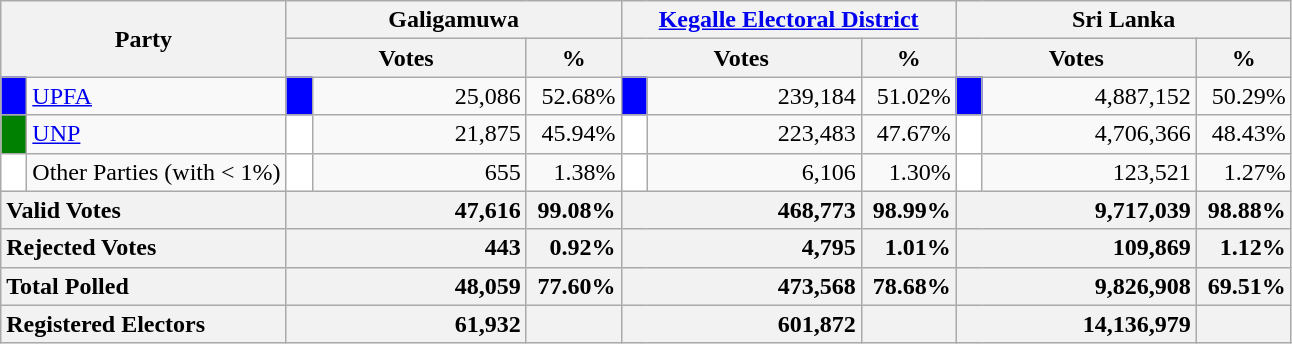<table class="wikitable">
<tr>
<th colspan="2" width="144px"rowspan="2">Party</th>
<th colspan="3" width="216px">Galigamuwa</th>
<th colspan="3" width="216px"><a href='#'>Kegalle Electoral District</a></th>
<th colspan="3" width="216px">Sri Lanka</th>
</tr>
<tr>
<th colspan="2" width="144px">Votes</th>
<th>%</th>
<th colspan="2" width="144px">Votes</th>
<th>%</th>
<th colspan="2" width="144px">Votes</th>
<th>%</th>
</tr>
<tr>
<td style="background-color:blue;" width="10px"></td>
<td style="text-align:left;"><a href='#'>UPFA</a></td>
<td style="background-color:blue;" width="10px"></td>
<td style="text-align:right;">25,086</td>
<td style="text-align:right;">52.68%</td>
<td style="background-color:blue;" width="10px"></td>
<td style="text-align:right;">239,184</td>
<td style="text-align:right;">51.02%</td>
<td style="background-color:blue;" width="10px"></td>
<td style="text-align:right;">4,887,152</td>
<td style="text-align:right;">50.29%</td>
</tr>
<tr>
<td style="background-color:green;" width="10px"></td>
<td style="text-align:left;"><a href='#'>UNP</a></td>
<td style="background-color:white;" width="10px"></td>
<td style="text-align:right;">21,875</td>
<td style="text-align:right;">45.94%</td>
<td style="background-color:white;" width="10px"></td>
<td style="text-align:right;">223,483</td>
<td style="text-align:right;">47.67%</td>
<td style="background-color:white;" width="10px"></td>
<td style="text-align:right;">4,706,366</td>
<td style="text-align:right;">48.43%</td>
</tr>
<tr>
<td style="background-color:white;" width="10px"></td>
<td style="text-align:left;">Other Parties (with < 1%)</td>
<td style="background-color:white;" width="10px"></td>
<td style="text-align:right;">655</td>
<td style="text-align:right;">1.38%</td>
<td style="background-color:white;" width="10px"></td>
<td style="text-align:right;">6,106</td>
<td style="text-align:right;">1.30%</td>
<td style="background-color:white;" width="10px"></td>
<td style="text-align:right;">123,521</td>
<td style="text-align:right;">1.27%</td>
</tr>
<tr>
<th colspan="2" width="144px"style="text-align:left;">Valid Votes</th>
<th style="text-align:right;"colspan="2" width="144px">47,616</th>
<th style="text-align:right;">99.08%</th>
<th style="text-align:right;"colspan="2" width="144px">468,773</th>
<th style="text-align:right;">98.99%</th>
<th style="text-align:right;"colspan="2" width="144px">9,717,039</th>
<th style="text-align:right;">98.88%</th>
</tr>
<tr>
<th colspan="2" width="144px"style="text-align:left;">Rejected Votes</th>
<th style="text-align:right;"colspan="2" width="144px">443</th>
<th style="text-align:right;">0.92%</th>
<th style="text-align:right;"colspan="2" width="144px">4,795</th>
<th style="text-align:right;">1.01%</th>
<th style="text-align:right;"colspan="2" width="144px">109,869</th>
<th style="text-align:right;">1.12%</th>
</tr>
<tr>
<th colspan="2" width="144px"style="text-align:left;">Total Polled</th>
<th style="text-align:right;"colspan="2" width="144px">48,059</th>
<th style="text-align:right;">77.60%</th>
<th style="text-align:right;"colspan="2" width="144px">473,568</th>
<th style="text-align:right;">78.68%</th>
<th style="text-align:right;"colspan="2" width="144px">9,826,908</th>
<th style="text-align:right;">69.51%</th>
</tr>
<tr>
<th colspan="2" width="144px"style="text-align:left;">Registered Electors</th>
<th style="text-align:right;"colspan="2" width="144px">61,932</th>
<th></th>
<th style="text-align:right;"colspan="2" width="144px">601,872</th>
<th></th>
<th style="text-align:right;"colspan="2" width="144px">14,136,979</th>
<th></th>
</tr>
</table>
